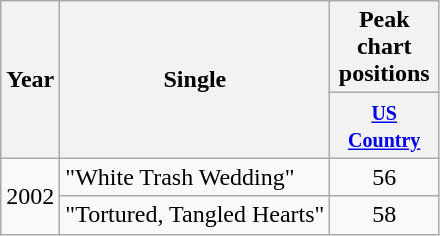<table class="wikitable">
<tr>
<th rowspan="2">Year</th>
<th rowspan="2">Single</th>
<th>Peak chart positions</th>
</tr>
<tr>
<th style="width:65px;"><small><a href='#'>US Country</a></small></th>
</tr>
<tr>
<td rowspan="2">2002</td>
<td>"White Trash Wedding"</td>
<td style="text-align:center;">56</td>
</tr>
<tr>
<td>"Tortured, Tangled Hearts"</td>
<td style="text-align:center;">58</td>
</tr>
</table>
